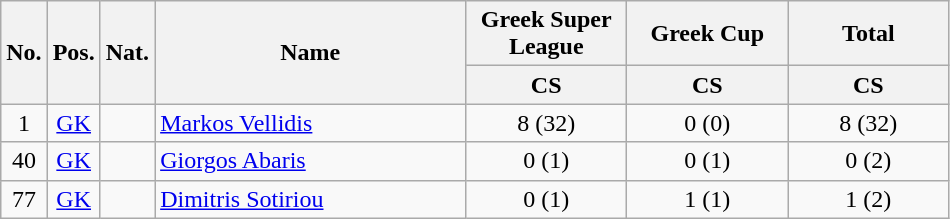<table class="wikitable sortable" style="text-align:center">
<tr>
<th rowspan=2 style="text-align:center;">No.</th>
<th rowspan=2 style="text-align:center;">Pos.</th>
<th rowspan=2 style="text-align:center;">Nat.</th>
<th rowspan=2 style="text-align:center; width:200px;">Name</th>
<th style="text-align:center; width:100px;">Greek Super League</th>
<th style="text-align:center; width:100px;">Greek Cup</th>
<th style="text-align:center; width:100px;">Total</th>
</tr>
<tr>
<th style="text-align:center;">CS</th>
<th style="text-align:center;">CS</th>
<th style="text-align:center;">CS</th>
</tr>
<tr>
<td>1</td>
<td><a href='#'>GK</a></td>
<td></td>
<td align=left><a href='#'>Markos Vellidis</a></td>
<td>8 (32)</td>
<td>0 (0)</td>
<td>8 (32)</td>
</tr>
<tr>
<td>40</td>
<td><a href='#'>GK</a></td>
<td></td>
<td align=left><a href='#'>Giorgos Abaris</a></td>
<td>0 (1)</td>
<td>0 (1)</td>
<td>0 (2)</td>
</tr>
<tr>
<td>77</td>
<td><a href='#'>GK</a></td>
<td></td>
<td align=left><a href='#'>Dimitris Sotiriou</a></td>
<td>0 (1)</td>
<td>1 (1)</td>
<td>1 (2)</td>
</tr>
</table>
